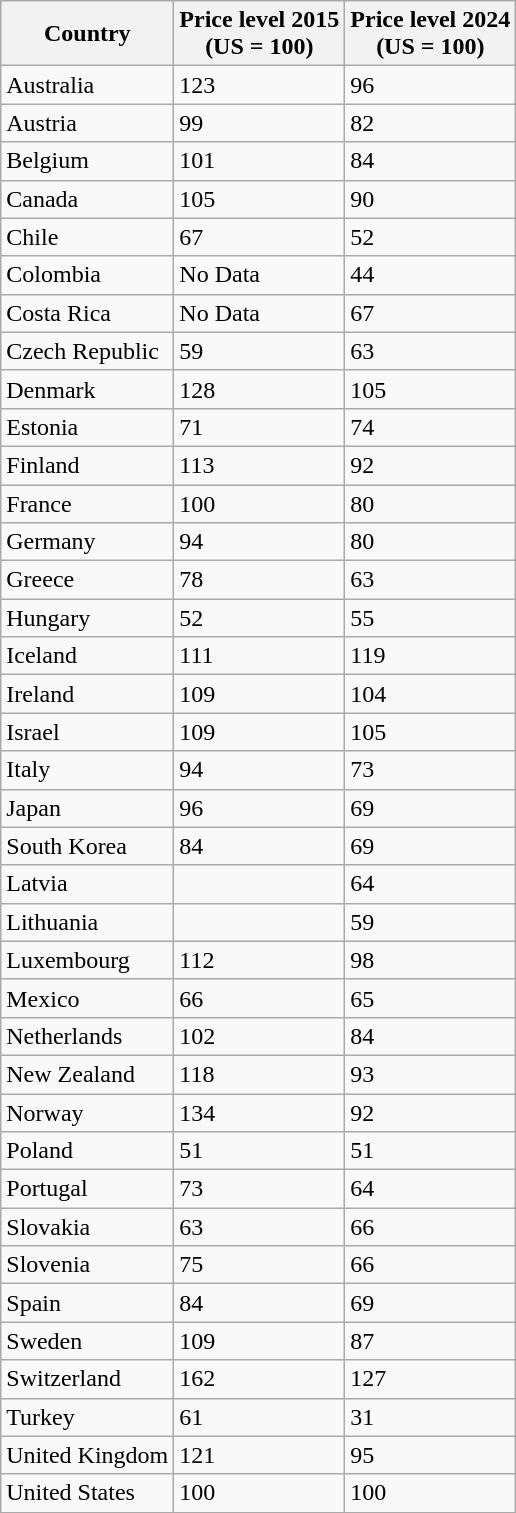<table class="sortable wikitable col2right col3right">
<tr>
<th>Country</th>
<th>Price level 2015 <br>(US = 100)</th>
<th>Price level 2024 <br>(US = 100)</th>
</tr>
<tr>
<td>Australia</td>
<td>123</td>
<td>96</td>
</tr>
<tr>
<td>Austria</td>
<td>99</td>
<td>82</td>
</tr>
<tr>
<td>Belgium</td>
<td>101</td>
<td>84</td>
</tr>
<tr>
<td>Canada</td>
<td>105</td>
<td>90</td>
</tr>
<tr>
<td>Chile</td>
<td>67</td>
<td>52</td>
</tr>
<tr>
<td>Colombia</td>
<td>No Data</td>
<td>44</td>
</tr>
<tr>
<td>Costa Rica</td>
<td>No Data</td>
<td>67</td>
</tr>
<tr>
<td>Czech Republic</td>
<td>59</td>
<td>63</td>
</tr>
<tr>
<td>Denmark</td>
<td>128</td>
<td>105</td>
</tr>
<tr>
<td>Estonia</td>
<td>71</td>
<td>74</td>
</tr>
<tr>
<td>Finland</td>
<td>113</td>
<td>92</td>
</tr>
<tr>
<td>France</td>
<td>100</td>
<td>80</td>
</tr>
<tr>
<td>Germany</td>
<td>94</td>
<td>80</td>
</tr>
<tr>
<td>Greece</td>
<td>78</td>
<td>63</td>
</tr>
<tr>
<td>Hungary</td>
<td>52</td>
<td>55</td>
</tr>
<tr>
<td>Iceland</td>
<td>111</td>
<td>119</td>
</tr>
<tr>
<td>Ireland</td>
<td>109</td>
<td>104</td>
</tr>
<tr>
<td>Israel</td>
<td>109</td>
<td>105</td>
</tr>
<tr>
<td>Italy</td>
<td>94</td>
<td>73</td>
</tr>
<tr>
<td>Japan</td>
<td>96</td>
<td>69</td>
</tr>
<tr>
<td>South Korea</td>
<td>84</td>
<td>69</td>
</tr>
<tr>
<td>Latvia</td>
<td></td>
<td>64</td>
</tr>
<tr>
<td>Lithuania</td>
<td></td>
<td>59</td>
</tr>
<tr>
<td>Luxembourg</td>
<td>112</td>
<td>98</td>
</tr>
<tr>
<td>Mexico</td>
<td>66</td>
<td>65</td>
</tr>
<tr>
<td>Netherlands</td>
<td>102</td>
<td>84</td>
</tr>
<tr>
<td>New Zealand</td>
<td>118</td>
<td>93</td>
</tr>
<tr>
<td>Norway</td>
<td>134</td>
<td>92</td>
</tr>
<tr>
<td>Poland</td>
<td>51</td>
<td>51</td>
</tr>
<tr>
<td>Portugal</td>
<td>73</td>
<td>64</td>
</tr>
<tr>
<td>Slovakia</td>
<td>63</td>
<td>66</td>
</tr>
<tr>
<td>Slovenia</td>
<td>75</td>
<td>66</td>
</tr>
<tr>
<td>Spain</td>
<td>84</td>
<td>69</td>
</tr>
<tr>
<td>Sweden</td>
<td>109</td>
<td>87</td>
</tr>
<tr>
<td>Switzerland</td>
<td>162</td>
<td>127</td>
</tr>
<tr>
<td>Turkey</td>
<td>61</td>
<td>31</td>
</tr>
<tr>
<td>United Kingdom</td>
<td>121</td>
<td>95</td>
</tr>
<tr>
<td>United States</td>
<td>100</td>
<td>100</td>
</tr>
</table>
